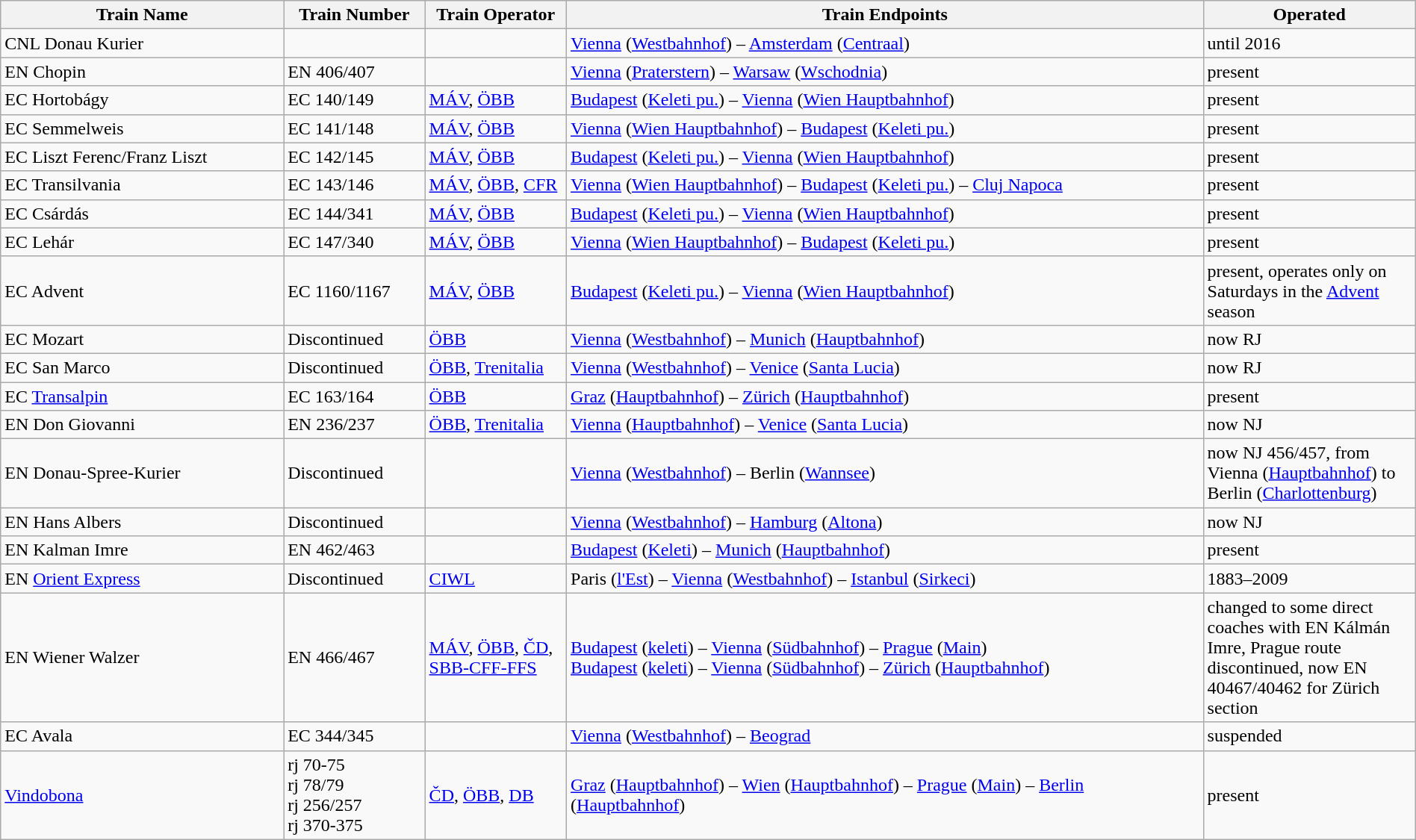<table class="wikitable" width=100%>
<tr>
<th width=20%>Train Name</th>
<th width=10%>Train Number</th>
<th width=10%>Train Operator</th>
<th width=45%>Train Endpoints</th>
<th width=15%>Operated</th>
</tr>
<tr>
<td>CNL Donau Kurier</td>
<td></td>
<td></td>
<td><a href='#'>Vienna</a> (<a href='#'>Westbahnhof</a>) – <a href='#'>Amsterdam</a> (<a href='#'>Centraal</a>)</td>
<td>until 2016</td>
</tr>
<tr>
<td>EN Chopin</td>
<td>EN 406/407</td>
<td></td>
<td><a href='#'>Vienna</a> (<a href='#'>Praterstern</a>) – <a href='#'>Warsaw</a> (<a href='#'>Wschodnia</a>)</td>
<td>present</td>
</tr>
<tr>
<td>EC Hortobágy</td>
<td>EC 140/149</td>
<td><a href='#'>MÁV</a>, <a href='#'>ÖBB</a></td>
<td><a href='#'>Budapest</a> (<a href='#'>Keleti pu.</a>) – <a href='#'>Vienna</a> (<a href='#'>Wien Hauptbahnhof</a>)</td>
<td>present</td>
</tr>
<tr>
<td>EC Semmelweis</td>
<td>EC 141/148</td>
<td><a href='#'>MÁV</a>, <a href='#'>ÖBB</a></td>
<td><a href='#'>Vienna</a> (<a href='#'>Wien Hauptbahnhof</a>) – <a href='#'>Budapest</a> (<a href='#'>Keleti pu.</a>)</td>
<td>present</td>
</tr>
<tr>
<td>EC Liszt Ferenc/Franz Liszt</td>
<td>EC 142/145</td>
<td><a href='#'>MÁV</a>, <a href='#'>ÖBB</a></td>
<td><a href='#'>Budapest</a> (<a href='#'>Keleti pu.</a>) – <a href='#'>Vienna</a> (<a href='#'>Wien Hauptbahnhof</a>)</td>
<td>present</td>
</tr>
<tr>
<td>EC Transilvania</td>
<td>EC 143/146</td>
<td><a href='#'>MÁV</a>, <a href='#'>ÖBB</a>, <a href='#'>CFR</a></td>
<td><a href='#'>Vienna</a> (<a href='#'>Wien Hauptbahnhof</a>) – <a href='#'>Budapest</a> (<a href='#'>Keleti pu.</a>) – <a href='#'>Cluj Napoca</a></td>
<td>present</td>
</tr>
<tr>
<td>EC Csárdás</td>
<td>EC 144/341</td>
<td><a href='#'>MÁV</a>, <a href='#'>ÖBB</a></td>
<td><a href='#'>Budapest</a> (<a href='#'>Keleti pu.</a>) – <a href='#'>Vienna</a> (<a href='#'>Wien Hauptbahnhof</a>)</td>
<td>present</td>
</tr>
<tr>
<td>EC Lehár</td>
<td>EC 147/340</td>
<td><a href='#'>MÁV</a>, <a href='#'>ÖBB</a></td>
<td><a href='#'>Vienna</a> (<a href='#'>Wien Hauptbahnhof</a>) – <a href='#'>Budapest</a> (<a href='#'>Keleti pu.</a>)</td>
<td>present</td>
</tr>
<tr>
<td>EC Advent</td>
<td>EC 1160/1167</td>
<td><a href='#'>MÁV</a>, <a href='#'>ÖBB</a></td>
<td><a href='#'>Budapest</a> (<a href='#'>Keleti pu.</a>) – <a href='#'>Vienna</a> (<a href='#'>Wien Hauptbahnhof</a>)</td>
<td>present, operates only on Saturdays in the <a href='#'>Advent</a> season</td>
</tr>
<tr>
<td>EC Mozart</td>
<td>Discontinued</td>
<td><a href='#'>ÖBB</a></td>
<td><a href='#'>Vienna</a> (<a href='#'>Westbahnhof</a>) – <a href='#'>Munich</a> (<a href='#'>Hauptbahnhof</a>)</td>
<td>now RJ</td>
</tr>
<tr>
<td>EC San Marco</td>
<td>Discontinued</td>
<td><a href='#'>ÖBB</a>, <a href='#'>Trenitalia</a></td>
<td><a href='#'>Vienna</a> (<a href='#'>Westbahnhof</a>) – <a href='#'>Venice</a> (<a href='#'>Santa Lucia</a>)</td>
<td>now RJ</td>
</tr>
<tr>
<td>EC <a href='#'>Transalpin</a></td>
<td>EC 163/164</td>
<td><a href='#'>ÖBB</a></td>
<td><a href='#'>Graz</a> (<a href='#'>Hauptbahnhof</a>) – <a href='#'>Zürich</a> (<a href='#'>Hauptbahnhof</a>)</td>
<td>present</td>
</tr>
<tr>
<td>EN Don Giovanni</td>
<td>EN 236/237</td>
<td><a href='#'>ÖBB</a>, <a href='#'>Trenitalia</a></td>
<td><a href='#'>Vienna</a> (<a href='#'>Hauptbahnhof</a>) – <a href='#'>Venice</a> (<a href='#'>Santa Lucia</a>)</td>
<td>now NJ</td>
</tr>
<tr>
<td>EN Donau-Spree-Kurier</td>
<td>Discontinued</td>
<td></td>
<td><a href='#'>Vienna</a> (<a href='#'>Westbahnhof</a>) – Berlin (<a href='#'>Wannsee</a>)</td>
<td>now NJ 456/457, from Vienna (<a href='#'>Hauptbahnhof</a>) to Berlin (<a href='#'>Charlottenburg</a>)</td>
</tr>
<tr>
<td>EN Hans Albers</td>
<td>Discontinued</td>
<td></td>
<td><a href='#'>Vienna</a> (<a href='#'>Westbahnhof</a>) – <a href='#'>Hamburg</a> (<a href='#'>Altona</a>)</td>
<td>now NJ</td>
</tr>
<tr>
<td>EN Kalman Imre</td>
<td>EN 462/463</td>
<td></td>
<td><a href='#'>Budapest</a> (<a href='#'>Keleti</a>) – <a href='#'>Munich</a> (<a href='#'>Hauptbahnhof</a>)</td>
<td>present</td>
</tr>
<tr>
<td>EN <a href='#'>Orient Express</a></td>
<td>Discontinued</td>
<td><a href='#'>CIWL</a></td>
<td>Paris (<a href='#'>l'Est</a>) – <a href='#'>Vienna</a> (<a href='#'>Westbahnhof</a>) – <a href='#'>Istanbul</a> (<a href='#'>Sirkeci</a>)</td>
<td>1883–2009</td>
</tr>
<tr>
<td>EN Wiener Walzer</td>
<td>EN 466/467</td>
<td><a href='#'>MÁV</a>, <a href='#'>ÖBB</a>, <a href='#'>ČD</a>, <a href='#'>SBB-CFF-FFS</a></td>
<td><a href='#'>Budapest</a> (<a href='#'>keleti</a>) – <a href='#'>Vienna</a> (<a href='#'>Südbahnhof</a>) – <a href='#'>Prague</a> (<a href='#'>Main</a>)<br><a href='#'>Budapest</a> (<a href='#'>keleti</a>) – <a href='#'>Vienna</a> (<a href='#'>Südbahnhof</a>) – <a href='#'>Zürich</a> (<a href='#'>Hauptbahnhof</a>)</td>
<td>changed to some direct coaches with EN Kálmán Imre, Prague route discontinued, now EN 40467/40462 for Zürich section</td>
</tr>
<tr>
<td>EC Avala</td>
<td>EC 344/345</td>
<td></td>
<td><a href='#'>Vienna</a> (<a href='#'>Westbahnhof</a>) – <a href='#'>Beograd</a></td>
<td>suspended</td>
</tr>
<tr>
<td><a href='#'>Vindobona</a></td>
<td>rj 70-75<br>rj 78/79<br>rj 256/257<br>rj 370-375</td>
<td><a href='#'>ČD</a>, <a href='#'>ÖBB</a>, <a href='#'>DB</a></td>
<td><a href='#'>Graz</a> (<a href='#'>Hauptbahnhof</a>) – <a href='#'>Wien</a> (<a href='#'>Hauptbahnhof</a>) – <a href='#'>Prague</a> (<a href='#'>Main</a>) – <a href='#'>Berlin</a> (<a href='#'>Hauptbahnhof</a>)</td>
<td>present</td>
</tr>
</table>
